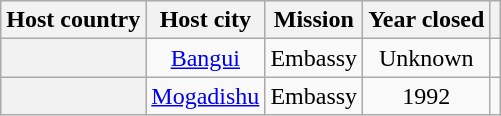<table class="wikitable plainrowheaders" style="text-align:center;">
<tr>
<th scope="col">Host country</th>
<th scope="col">Host city</th>
<th scope="col">Mission</th>
<th scope="col">Year closed</th>
<th scope="col"></th>
</tr>
<tr>
<th scope="row"></th>
<td><a href='#'>Bangui</a></td>
<td>Embassy</td>
<td>Unknown</td>
<td></td>
</tr>
<tr>
<th scope="row"></th>
<td><a href='#'>Mogadishu</a></td>
<td>Embassy</td>
<td>1992</td>
<td></td>
</tr>
</table>
